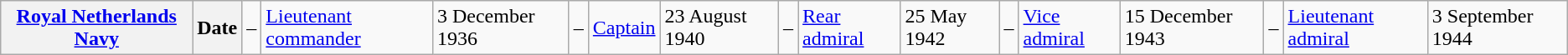<table class="wikitable">
<tr>
<th><a href='#'>Royal Netherlands Navy</a></th>
<th>Date</th>
<td>–</td>
<td> <a href='#'>Lieutenant commander</a></td>
<td>3 December 1936</td>
<td>–</td>
<td> <a href='#'>Captain</a></td>
<td>23 August 1940</td>
<td>–</td>
<td> <a href='#'>Rear admiral</a></td>
<td>25 May 1942</td>
<td>–</td>
<td> <a href='#'>Vice admiral</a></td>
<td>15 December 1943</td>
<td>–</td>
<td> <a href='#'>Lieutenant admiral</a></td>
<td>3 September 1944</td>
</tr>
</table>
